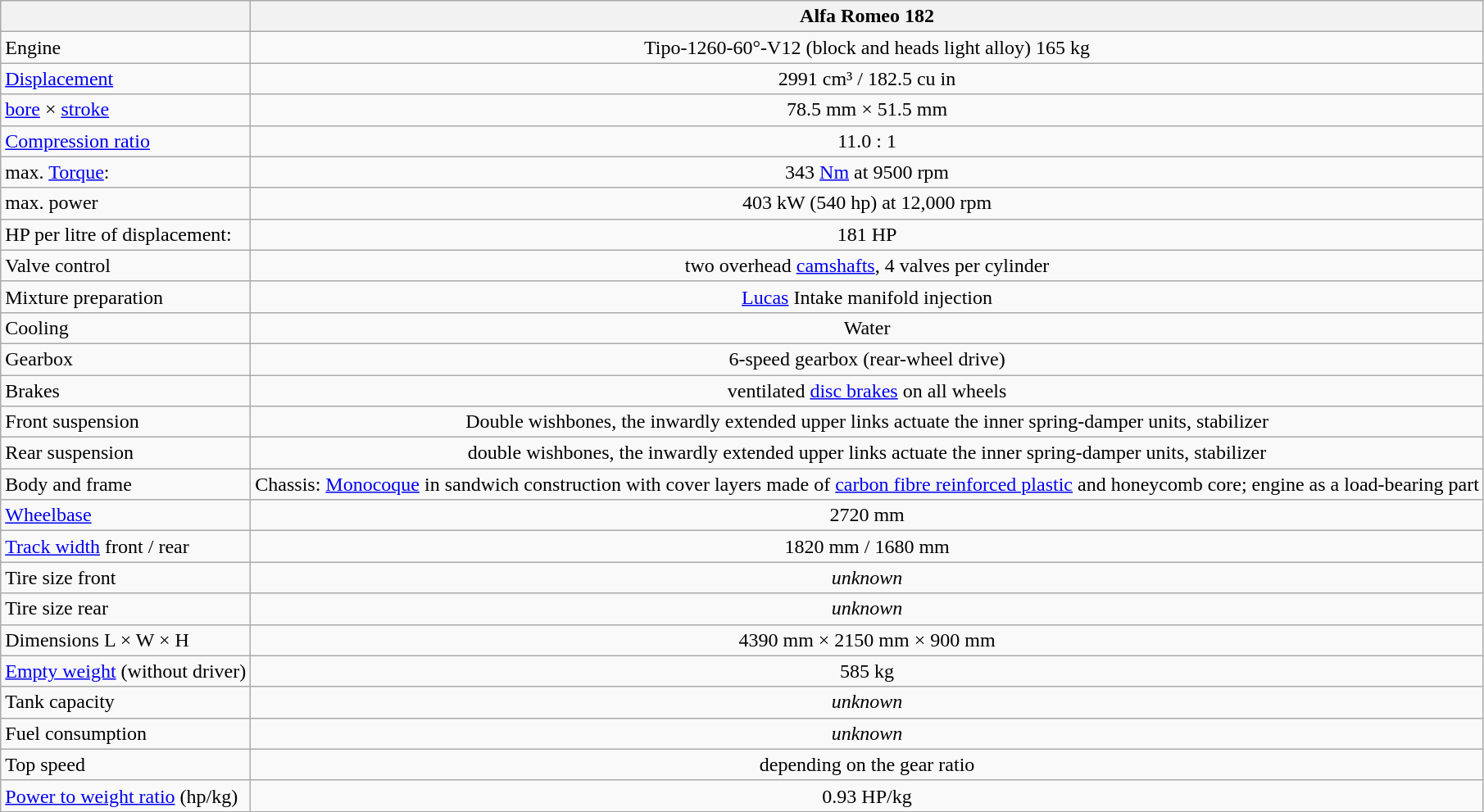<table class="wikitable">
<tr>
<th></th>
<th>Alfa Romeo 182</th>
</tr>
<tr>
<td>Engine</td>
<td align="center">Tipo-1260-60°-V12 (block and heads light alloy) 165 kg</td>
</tr>
<tr>
<td><a href='#'>Displacement</a></td>
<td align="center">2991 cm³ / 182.5 cu in</td>
</tr>
<tr>
<td><a href='#'>bore</a> × <a href='#'>stroke</a></td>
<td align="center">78.5 mm × 51.5 mm</td>
</tr>
<tr>
<td><a href='#'>Compression ratio</a></td>
<td align="center">11.0 : 1</td>
</tr>
<tr>
<td>max. <a href='#'>Torque</a>:</td>
<td align="center">343 <a href='#'>Nm</a> at 9500 rpm</td>
</tr>
<tr>
<td>max. power</td>
<td align="center">403 kW (540 hp) at 12,000 rpm</td>
</tr>
<tr>
<td>HP per litre of displacement:</td>
<td align="center">181 HP</td>
</tr>
<tr>
<td>Valve control</td>
<td align="center">two overhead <a href='#'>camshafts</a>, 4 valves per cylinder</td>
</tr>
<tr>
<td>Mixture preparation</td>
<td align="center"><a href='#'>Lucas</a> Intake manifold injection</td>
</tr>
<tr>
<td>Cooling</td>
<td align="center">Water</td>
</tr>
<tr>
<td>Gearbox</td>
<td align="center">6-speed gearbox (rear-wheel drive)</td>
</tr>
<tr>
<td>Brakes</td>
<td align="center">ventilated <a href='#'>disc brakes</a> on all wheels</td>
</tr>
<tr>
<td>Front suspension</td>
<td align="center">Double wishbones, the inwardly extended upper links actuate the inner spring-damper units, stabilizer</td>
</tr>
<tr>
<td>Rear suspension </td>
<td align="center">double wishbones, the inwardly extended upper links actuate the inner spring-damper units, stabilizer</td>
</tr>
<tr>
<td>Body and frame</td>
<td align="center">Chassis: <a href='#'>Monocoque</a> in sandwich construction with cover layers made of <a href='#'>carbon fibre reinforced plastic</a> and honeycomb core; engine as a load-bearing part</td>
</tr>
<tr>
<td><a href='#'>Wheelbase</a></td>
<td align="center">2720 mm</td>
</tr>
<tr>
<td><a href='#'>Track width</a> front / rear</td>
<td align="center">1820 mm / 1680 mm</td>
</tr>
<tr>
<td>Tire size front</td>
<td align="center"><em>unknown</em></td>
</tr>
<tr>
<td>Tire size rear</td>
<td align="center"><em>unknown</em></td>
</tr>
<tr>
<td>Dimensions L × W × H</td>
<td align="center">4390 mm × 2150 mm × 900 mm</td>
</tr>
<tr>
<td><a href='#'>Empty weight</a> (without driver)</td>
<td align="center">585 kg</td>
</tr>
<tr>
<td>Tank capacity</td>
<td align="center"><em>unknown</em></td>
</tr>
<tr>
<td>Fuel consumption</td>
<td align="center"><em>unknown</em></td>
</tr>
<tr>
<td>Top speed</td>
<td align="center">depending on the gear ratio</td>
</tr>
<tr>
<td><a href='#'>Power to weight ratio</a> (hp/kg)</td>
<td align="center">0.93 HP/kg</td>
</tr>
</table>
